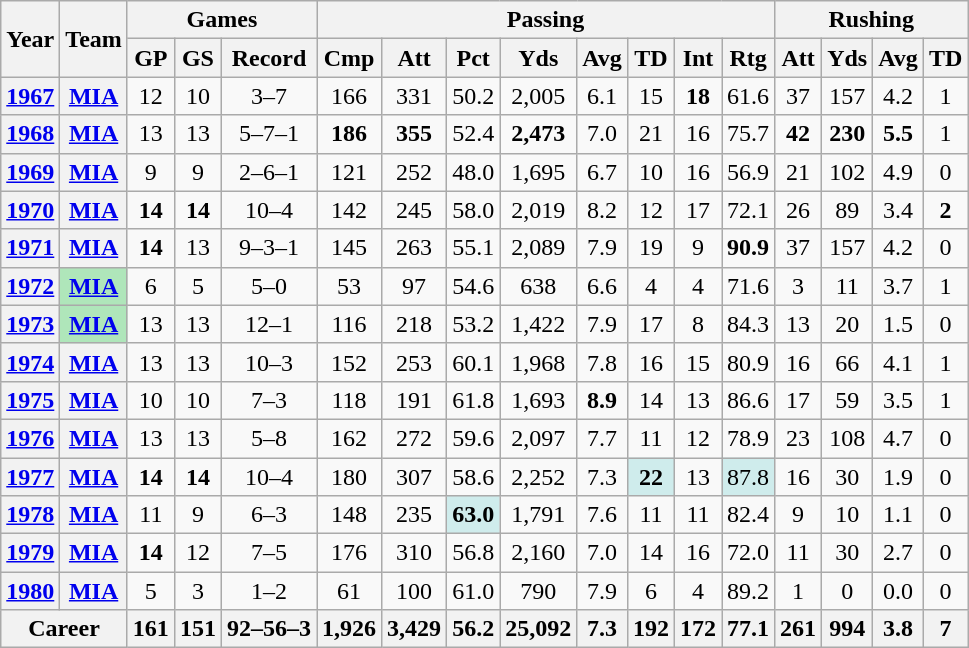<table class="wikitable" style="text-align:center;">
<tr>
<th rowspan="2">Year</th>
<th rowspan="2">Team</th>
<th colspan="3">Games</th>
<th colspan="8">Passing</th>
<th colspan="4">Rushing</th>
</tr>
<tr>
<th>GP</th>
<th>GS</th>
<th>Record</th>
<th>Cmp</th>
<th>Att</th>
<th>Pct</th>
<th>Yds</th>
<th>Avg</th>
<th>TD</th>
<th>Int</th>
<th>Rtg</th>
<th>Att</th>
<th>Yds</th>
<th>Avg</th>
<th>TD</th>
</tr>
<tr>
<th><a href='#'>1967</a></th>
<th><a href='#'>MIA</a></th>
<td>12</td>
<td>10</td>
<td>3–7</td>
<td>166</td>
<td>331</td>
<td>50.2</td>
<td>2,005</td>
<td>6.1</td>
<td>15</td>
<td><strong>18</strong></td>
<td>61.6</td>
<td>37</td>
<td>157</td>
<td>4.2</td>
<td>1</td>
</tr>
<tr>
<th><a href='#'>1968</a></th>
<th><a href='#'>MIA</a></th>
<td>13</td>
<td>13</td>
<td>5–7–1</td>
<td><strong>186</strong></td>
<td><strong>355</strong></td>
<td>52.4</td>
<td><strong>2,473</strong></td>
<td>7.0</td>
<td>21</td>
<td>16</td>
<td>75.7</td>
<td><strong>42</strong></td>
<td><strong>230</strong></td>
<td><strong>5.5</strong></td>
<td>1</td>
</tr>
<tr>
<th><a href='#'>1969</a></th>
<th><a href='#'>MIA</a></th>
<td>9</td>
<td>9</td>
<td>2–6–1</td>
<td>121</td>
<td>252</td>
<td>48.0</td>
<td>1,695</td>
<td>6.7</td>
<td>10</td>
<td>16</td>
<td>56.9</td>
<td>21</td>
<td>102</td>
<td>4.9</td>
<td>0</td>
</tr>
<tr>
<th><a href='#'>1970</a></th>
<th><a href='#'>MIA</a></th>
<td><strong>14</strong></td>
<td><strong>14</strong></td>
<td>10–4</td>
<td>142</td>
<td>245</td>
<td>58.0</td>
<td>2,019</td>
<td>8.2</td>
<td>12</td>
<td>17</td>
<td>72.1</td>
<td>26</td>
<td>89</td>
<td>3.4</td>
<td><strong>2</strong></td>
</tr>
<tr>
<th><a href='#'>1971</a></th>
<th><a href='#'>MIA</a></th>
<td><strong>14</strong></td>
<td>13</td>
<td>9–3–1</td>
<td>145</td>
<td>263</td>
<td>55.1</td>
<td>2,089</td>
<td>7.9</td>
<td>19</td>
<td>9</td>
<td><strong>90.9</strong></td>
<td>37</td>
<td>157</td>
<td>4.2</td>
<td>0</td>
</tr>
<tr>
<th><a href='#'>1972</a></th>
<th style="background:#afe6ba;"><a href='#'>MIA</a></th>
<td>6</td>
<td>5</td>
<td>5–0</td>
<td>53</td>
<td>97</td>
<td>54.6</td>
<td>638</td>
<td>6.6</td>
<td>4</td>
<td>4</td>
<td>71.6</td>
<td>3</td>
<td>11</td>
<td>3.7</td>
<td>1</td>
</tr>
<tr>
<th><a href='#'>1973</a></th>
<th style="background:#afe6ba;"><a href='#'>MIA</a></th>
<td>13</td>
<td>13</td>
<td>12–1</td>
<td>116</td>
<td>218</td>
<td>53.2</td>
<td>1,422</td>
<td>7.9</td>
<td>17</td>
<td>8</td>
<td>84.3</td>
<td>13</td>
<td>20</td>
<td>1.5</td>
<td>0</td>
</tr>
<tr>
<th><a href='#'>1974</a></th>
<th><a href='#'>MIA</a></th>
<td>13</td>
<td>13</td>
<td>10–3</td>
<td>152</td>
<td>253</td>
<td>60.1</td>
<td>1,968</td>
<td>7.8</td>
<td>16</td>
<td>15</td>
<td>80.9</td>
<td>16</td>
<td>66</td>
<td>4.1</td>
<td>1</td>
</tr>
<tr>
<th><a href='#'>1975</a></th>
<th><a href='#'>MIA</a></th>
<td>10</td>
<td>10</td>
<td>7–3</td>
<td>118</td>
<td>191</td>
<td>61.8</td>
<td>1,693</td>
<td><strong>8.9</strong></td>
<td>14</td>
<td>13</td>
<td>86.6</td>
<td>17</td>
<td>59</td>
<td>3.5</td>
<td>1</td>
</tr>
<tr>
<th><a href='#'>1976</a></th>
<th><a href='#'>MIA</a></th>
<td>13</td>
<td>13</td>
<td>5–8</td>
<td>162</td>
<td>272</td>
<td>59.6</td>
<td>2,097</td>
<td>7.7</td>
<td>11</td>
<td>12</td>
<td>78.9</td>
<td>23</td>
<td>108</td>
<td>4.7</td>
<td>0</td>
</tr>
<tr>
<th><a href='#'>1977</a></th>
<th><a href='#'>MIA</a></th>
<td><strong>14</strong></td>
<td><strong>14</strong></td>
<td>10–4</td>
<td>180</td>
<td>307</td>
<td>58.6</td>
<td>2,252</td>
<td>7.3</td>
<td style="background:#cfecec;"><strong>22</strong></td>
<td>13</td>
<td style="background:#cfecec;">87.8</td>
<td>16</td>
<td>30</td>
<td>1.9</td>
<td>0</td>
</tr>
<tr>
<th><a href='#'>1978</a></th>
<th><a href='#'>MIA</a></th>
<td>11</td>
<td>9</td>
<td>6–3</td>
<td>148</td>
<td>235</td>
<td style="background:#cfecec;"><strong>63.0</strong></td>
<td>1,791</td>
<td>7.6</td>
<td>11</td>
<td>11</td>
<td>82.4</td>
<td>9</td>
<td>10</td>
<td>1.1</td>
<td>0</td>
</tr>
<tr>
<th><a href='#'>1979</a></th>
<th><a href='#'>MIA</a></th>
<td><strong>14</strong></td>
<td>12</td>
<td>7–5</td>
<td>176</td>
<td>310</td>
<td>56.8</td>
<td>2,160</td>
<td>7.0</td>
<td>14</td>
<td>16</td>
<td>72.0</td>
<td>11</td>
<td>30</td>
<td>2.7</td>
<td>0</td>
</tr>
<tr>
<th><a href='#'>1980</a></th>
<th><a href='#'>MIA</a></th>
<td>5</td>
<td>3</td>
<td>1–2</td>
<td>61</td>
<td>100</td>
<td>61.0</td>
<td>790</td>
<td>7.9</td>
<td>6</td>
<td>4</td>
<td>89.2</td>
<td>1</td>
<td>0</td>
<td>0.0</td>
<td>0</td>
</tr>
<tr>
<th colspan="2">Career</th>
<th>161</th>
<th>151</th>
<th>92–56–3</th>
<th>1,926</th>
<th>3,429</th>
<th>56.2</th>
<th>25,092</th>
<th>7.3</th>
<th>192</th>
<th>172</th>
<th>77.1</th>
<th>261</th>
<th>994</th>
<th>3.8</th>
<th>7</th>
</tr>
</table>
